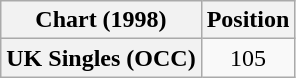<table class="wikitable plainrowheaders" style="text-align:center">
<tr>
<th>Chart (1998)</th>
<th>Position</th>
</tr>
<tr>
<th scope="row">UK Singles (OCC)</th>
<td>105</td>
</tr>
</table>
